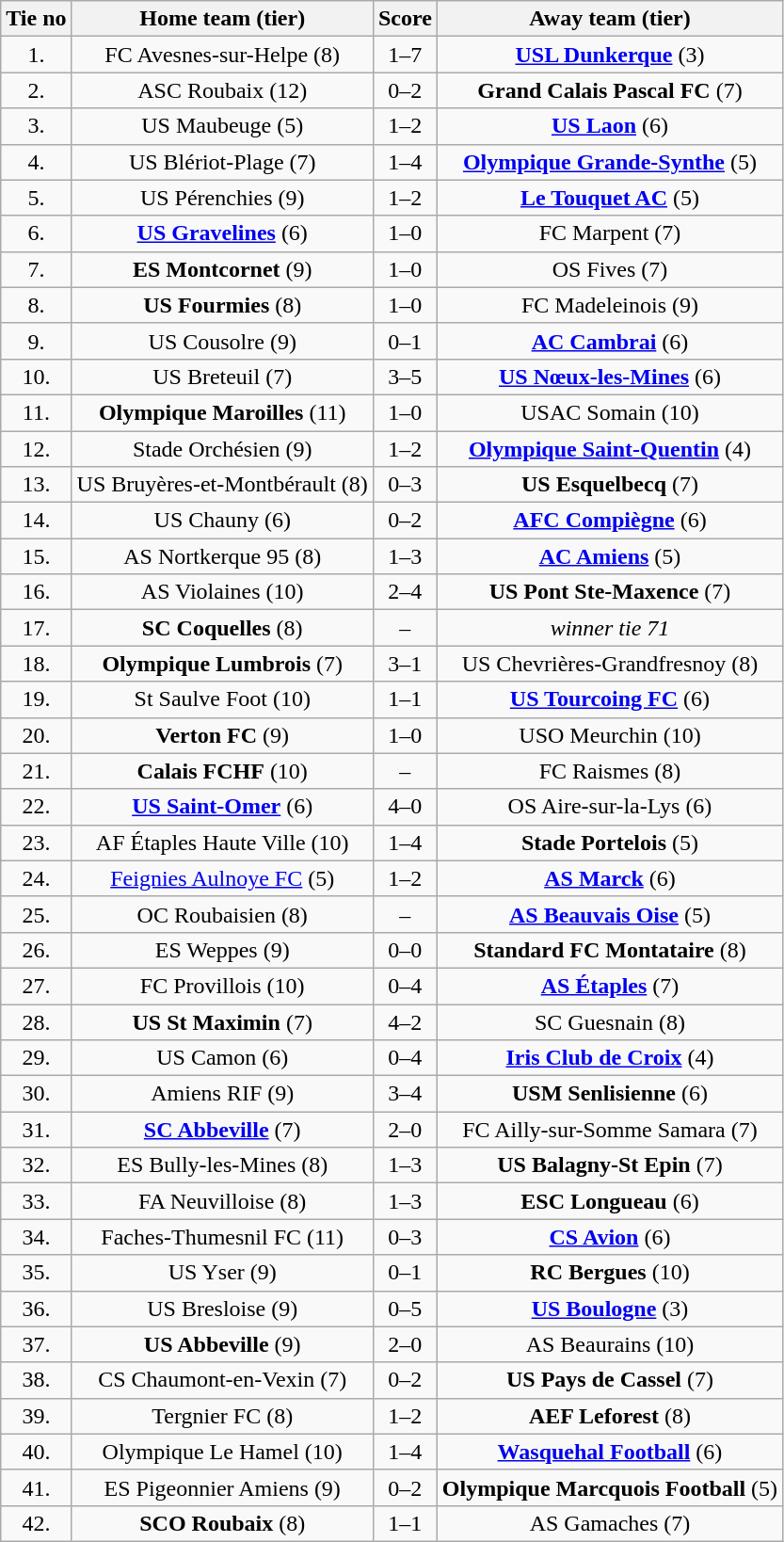<table class="wikitable" style="text-align: center">
<tr>
<th>Tie no</th>
<th>Home team (tier)</th>
<th>Score</th>
<th>Away team (tier)</th>
</tr>
<tr>
<td>1.</td>
<td>FC Avesnes-sur-Helpe (8)</td>
<td>1–7</td>
<td><strong><a href='#'>USL Dunkerque</a></strong> (3)</td>
</tr>
<tr>
<td>2.</td>
<td>ASC Roubaix (12)</td>
<td>0–2 </td>
<td><strong>Grand Calais Pascal FC</strong> (7)</td>
</tr>
<tr>
<td>3.</td>
<td>US Maubeuge (5)</td>
<td>1–2</td>
<td><strong><a href='#'>US Laon</a></strong> (6)</td>
</tr>
<tr>
<td>4.</td>
<td>US Blériot-Plage (7)</td>
<td>1–4</td>
<td><strong><a href='#'>Olympique Grande-Synthe</a></strong> (5)</td>
</tr>
<tr>
<td>5.</td>
<td>US Pérenchies (9)</td>
<td>1–2 </td>
<td><strong><a href='#'>Le Touquet AC</a></strong> (5)</td>
</tr>
<tr>
<td>6.</td>
<td><strong><a href='#'>US Gravelines</a></strong> (6)</td>
<td>1–0</td>
<td>FC Marpent (7)</td>
</tr>
<tr>
<td>7.</td>
<td><strong>ES Montcornet</strong> (9)</td>
<td>1–0</td>
<td>OS Fives (7)</td>
</tr>
<tr>
<td>8.</td>
<td><strong>US Fourmies</strong> (8)</td>
<td>1–0 </td>
<td>FC Madeleinois (9)</td>
</tr>
<tr>
<td>9.</td>
<td>US Cousolre (9)</td>
<td>0–1</td>
<td><strong><a href='#'>AC Cambrai</a></strong> (6)</td>
</tr>
<tr>
<td>10.</td>
<td>US Breteuil (7)</td>
<td>3–5</td>
<td><strong><a href='#'>US Nœux-les-Mines</a></strong> (6)</td>
</tr>
<tr>
<td>11.</td>
<td><strong>Olympique Maroilles</strong> (11)</td>
<td>1–0</td>
<td>USAC Somain (10)</td>
</tr>
<tr>
<td>12.</td>
<td>Stade Orchésien (9)</td>
<td>1–2 </td>
<td><strong><a href='#'>Olympique Saint-Quentin</a></strong> (4)</td>
</tr>
<tr>
<td>13.</td>
<td>US Bruyères-et-Montbérault (8)</td>
<td>0–3</td>
<td><strong>US Esquelbecq</strong> (7)</td>
</tr>
<tr>
<td>14.</td>
<td>US Chauny (6)</td>
<td>0–2</td>
<td><strong><a href='#'>AFC Compiègne</a></strong> (6)</td>
</tr>
<tr>
<td>15.</td>
<td>AS Nortkerque 95 (8)</td>
<td>1–3</td>
<td><strong><a href='#'>AC Amiens</a></strong> (5)</td>
</tr>
<tr>
<td>16.</td>
<td>AS Violaines (10)</td>
<td>2–4</td>
<td><strong>US Pont Ste-Maxence</strong> (7)</td>
</tr>
<tr>
<td>17.</td>
<td><strong>SC Coquelles</strong> (8)</td>
<td>–</td>
<td><em>winner tie 71</em></td>
</tr>
<tr>
<td>18.</td>
<td><strong>Olympique Lumbrois</strong> (7)</td>
<td>3–1</td>
<td>US Chevrières-Grandfresnoy (8)</td>
</tr>
<tr>
<td>19.</td>
<td>St Saulve Foot (10)</td>
<td>1–1 </td>
<td><strong><a href='#'>US Tourcoing FC</a></strong> (6)</td>
</tr>
<tr>
<td>20.</td>
<td><strong>Verton FC</strong> (9)</td>
<td>1–0</td>
<td>USO Meurchin (10)</td>
</tr>
<tr>
<td>21.</td>
<td><strong>Calais FCHF</strong> (10)</td>
<td>–</td>
<td>FC Raismes (8)</td>
</tr>
<tr>
<td>22.</td>
<td><strong><a href='#'>US Saint-Omer</a></strong> (6)</td>
<td>4–0</td>
<td>OS Aire-sur-la-Lys (6)</td>
</tr>
<tr>
<td>23.</td>
<td>AF Étaples Haute Ville (10)</td>
<td>1–4</td>
<td><strong>Stade Portelois</strong> (5)</td>
</tr>
<tr>
<td>24.</td>
<td><a href='#'>Feignies Aulnoye FC</a> (5)</td>
<td>1–2</td>
<td><strong><a href='#'>AS Marck</a></strong> (6)</td>
</tr>
<tr>
<td>25.</td>
<td>OC Roubaisien (8)</td>
<td>–</td>
<td><strong><a href='#'>AS Beauvais Oise</a></strong> (5)</td>
</tr>
<tr>
<td>26.</td>
<td>ES Weppes (9)</td>
<td>0–0 </td>
<td><strong>Standard FC Montataire</strong> (8)</td>
</tr>
<tr>
<td>27.</td>
<td>FC Provillois (10)</td>
<td>0–4</td>
<td><strong><a href='#'>AS Étaples</a></strong> (7)</td>
</tr>
<tr>
<td>28.</td>
<td><strong>US St Maximin</strong> (7)</td>
<td>4–2 </td>
<td>SC Guesnain (8)</td>
</tr>
<tr>
<td>29.</td>
<td>US Camon (6)</td>
<td>0–4</td>
<td><strong><a href='#'>Iris Club de Croix</a></strong> (4)</td>
</tr>
<tr>
<td>30.</td>
<td>Amiens RIF (9)</td>
<td>3–4 </td>
<td><strong>USM Senlisienne</strong> (6)</td>
</tr>
<tr>
<td>31.</td>
<td><strong><a href='#'>SC Abbeville</a></strong> (7)</td>
<td>2–0</td>
<td>FC Ailly-sur-Somme Samara (7)</td>
</tr>
<tr>
<td>32.</td>
<td>ES Bully-les-Mines (8)</td>
<td>1–3 </td>
<td><strong>US Balagny-St Epin</strong> (7)</td>
</tr>
<tr>
<td>33.</td>
<td>FA Neuvilloise (8)</td>
<td>1–3</td>
<td><strong>ESC Longueau</strong> (6)</td>
</tr>
<tr>
<td>34.</td>
<td>Faches-Thumesnil FC (11)</td>
<td>0–3</td>
<td><strong><a href='#'>CS Avion</a></strong> (6)</td>
</tr>
<tr>
<td>35.</td>
<td>US Yser (9)</td>
<td>0–1 </td>
<td><strong>RC Bergues</strong> (10)</td>
</tr>
<tr>
<td>36.</td>
<td>US Bresloise (9)</td>
<td>0–5</td>
<td><strong><a href='#'>US Boulogne</a></strong> (3)</td>
</tr>
<tr>
<td>37.</td>
<td><strong>US Abbeville</strong> (9)</td>
<td>2–0 </td>
<td>AS Beaurains (10)</td>
</tr>
<tr>
<td>38.</td>
<td>CS Chaumont-en-Vexin (7)</td>
<td>0–2</td>
<td><strong>US Pays de Cassel</strong> (7)</td>
</tr>
<tr>
<td>39.</td>
<td>Tergnier FC (8)</td>
<td>1–2</td>
<td><strong>AEF Leforest</strong> (8)</td>
</tr>
<tr>
<td>40.</td>
<td>Olympique Le Hamel (10)</td>
<td>1–4</td>
<td><strong><a href='#'>Wasquehal Football</a></strong> (6)</td>
</tr>
<tr>
<td>41.</td>
<td>ES Pigeonnier Amiens (9)</td>
<td>0–2</td>
<td><strong>Olympique Marcquois Football</strong> (5)</td>
</tr>
<tr>
<td>42.</td>
<td><strong>SCO Roubaix</strong> (8)</td>
<td>1–1 </td>
<td>AS Gamaches (7)</td>
</tr>
</table>
